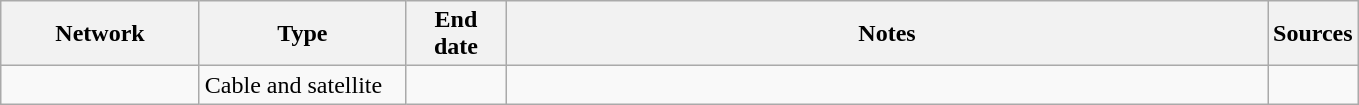<table class="wikitable">
<tr>
<th style="text-align:center; width:125px">Network</th>
<th style="text-align:center; width:130px">Type</th>
<th style="text-align:center; width:60px">End date</th>
<th style="text-align:center; width:500px">Notes</th>
<th style="text-align:center; width:30px">Sources</th>
</tr>
<tr>
<td><a href='#'></a></td>
<td>Cable and satellite</td>
<td></td>
<td></td>
<td></td>
</tr>
</table>
